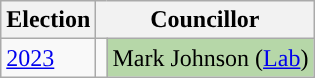<table class="wikitable">
<tr>
<th>Election</th>
<th colspan="2">Councillor</th>
</tr>
<tr>
<td><a href='#'>2023</a></td>
<td style="background-color: "></td>
<td bgcolor="#B6D7A8">Mark Johnson (<a href='#'>Lab</a>)</td>
</tr>
</table>
